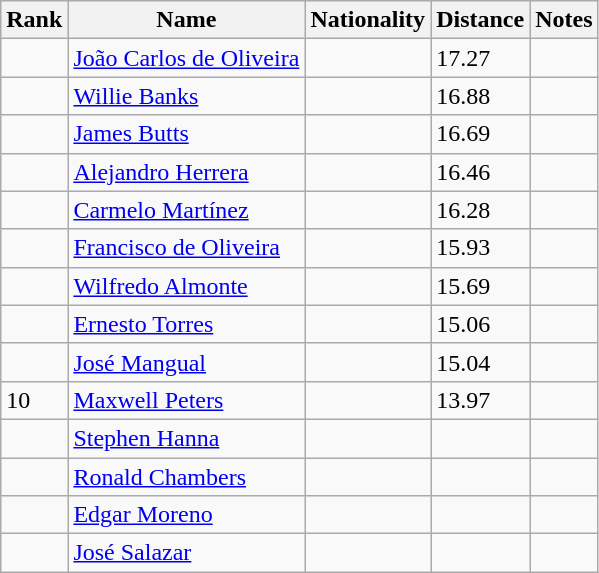<table class="wikitable sortable">
<tr>
<th>Rank</th>
<th>Name</th>
<th>Nationality</th>
<th>Distance</th>
<th>Notes</th>
</tr>
<tr>
<td></td>
<td><a href='#'>João Carlos de Oliveira</a></td>
<td></td>
<td>17.27</td>
<td></td>
</tr>
<tr>
<td></td>
<td><a href='#'>Willie Banks</a></td>
<td></td>
<td>16.88</td>
<td></td>
</tr>
<tr>
<td></td>
<td><a href='#'>James Butts</a></td>
<td></td>
<td>16.69</td>
<td></td>
</tr>
<tr>
<td></td>
<td><a href='#'>Alejandro Herrera</a></td>
<td></td>
<td>16.46</td>
<td></td>
</tr>
<tr>
<td></td>
<td><a href='#'>Carmelo Martínez</a></td>
<td></td>
<td>16.28</td>
<td></td>
</tr>
<tr>
<td></td>
<td><a href='#'>Francisco de Oliveira</a></td>
<td></td>
<td>15.93</td>
<td></td>
</tr>
<tr>
<td></td>
<td><a href='#'>Wilfredo Almonte</a></td>
<td></td>
<td>15.69</td>
<td></td>
</tr>
<tr>
<td></td>
<td><a href='#'>Ernesto Torres</a></td>
<td></td>
<td>15.06</td>
<td></td>
</tr>
<tr>
<td></td>
<td><a href='#'>José Mangual</a></td>
<td></td>
<td>15.04</td>
<td></td>
</tr>
<tr>
<td>10</td>
<td><a href='#'>Maxwell Peters</a></td>
<td></td>
<td>13.97</td>
<td></td>
</tr>
<tr>
<td></td>
<td><a href='#'>Stephen Hanna</a></td>
<td></td>
<td></td>
<td></td>
</tr>
<tr>
<td></td>
<td><a href='#'>Ronald Chambers</a></td>
<td></td>
<td></td>
<td></td>
</tr>
<tr>
<td></td>
<td><a href='#'>Edgar Moreno</a></td>
<td></td>
<td></td>
<td></td>
</tr>
<tr>
<td></td>
<td><a href='#'>José Salazar</a></td>
<td></td>
<td></td>
<td></td>
</tr>
</table>
